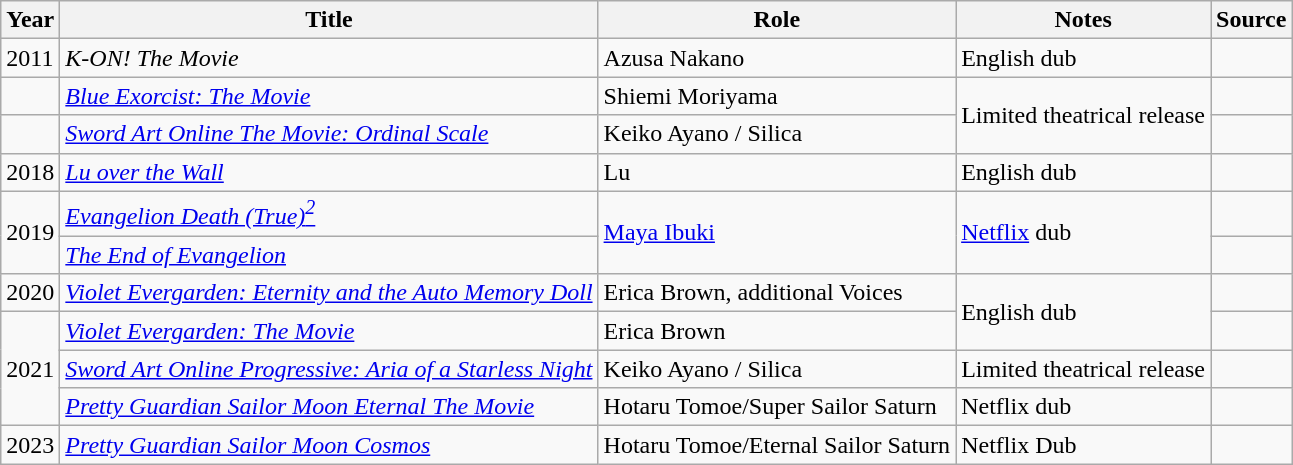<table class="wikitable sortable plainrowheaders">
<tr>
<th>Year</th>
<th>Title</th>
<th>Role</th>
<th class="unsortable">Notes</th>
<th class="unsortable">Source</th>
</tr>
<tr>
<td>2011</td>
<td><em>K-ON! The Movie</em></td>
<td>Azusa Nakano</td>
<td>English dub</td>
<td></td>
</tr>
<tr>
<td></td>
<td><em><a href='#'>Blue Exorcist: The Movie</a></em></td>
<td>Shiemi Moriyama</td>
<td rowspan="2">Limited theatrical release</td>
<td></td>
</tr>
<tr>
<td></td>
<td><em><a href='#'>Sword Art Online The Movie: Ordinal Scale</a></em></td>
<td>Keiko Ayano / Silica</td>
<td></td>
</tr>
<tr>
<td>2018</td>
<td><em><a href='#'>Lu over the Wall</a></em></td>
<td>Lu</td>
<td>English dub</td>
<td></td>
</tr>
<tr>
<td rowspan="2">2019</td>
<td><em><a href='#'>Evangelion Death (True)<sup>2</sup></a></em></td>
<td rowspan="2"><a href='#'>Maya Ibuki</a></td>
<td rowspan="2"><a href='#'>Netflix</a> dub</td>
<td></td>
</tr>
<tr>
<td><em><a href='#'>The End of Evangelion</a></em></td>
<td></td>
</tr>
<tr>
<td>2020</td>
<td><em><a href='#'>Violet Evergarden: Eternity and the Auto Memory Doll</a></em></td>
<td>Erica Brown, additional Voices</td>
<td rowspan="2">English dub</td>
<td></td>
</tr>
<tr>
<td rowspan="3">2021</td>
<td><em><a href='#'>Violet Evergarden: The Movie</a></em></td>
<td>Erica Brown</td>
<td></td>
</tr>
<tr>
<td><em><a href='#'>Sword Art Online Progressive: Aria of a Starless Night</a></em></td>
<td>Keiko Ayano / Silica</td>
<td>Limited theatrical release</td>
<td></td>
</tr>
<tr>
<td><em><a href='#'>Pretty Guardian Sailor Moon Eternal The Movie</a></em></td>
<td>Hotaru Tomoe/Super Sailor Saturn</td>
<td>Netflix dub</td>
<td></td>
</tr>
<tr>
<td>2023</td>
<td><em><a href='#'>Pretty Guardian Sailor Moon Cosmos</a></em></td>
<td>Hotaru Tomoe/Eternal Sailor Saturn</td>
<td>Netflix Dub</td>
<td></td>
</tr>
</table>
